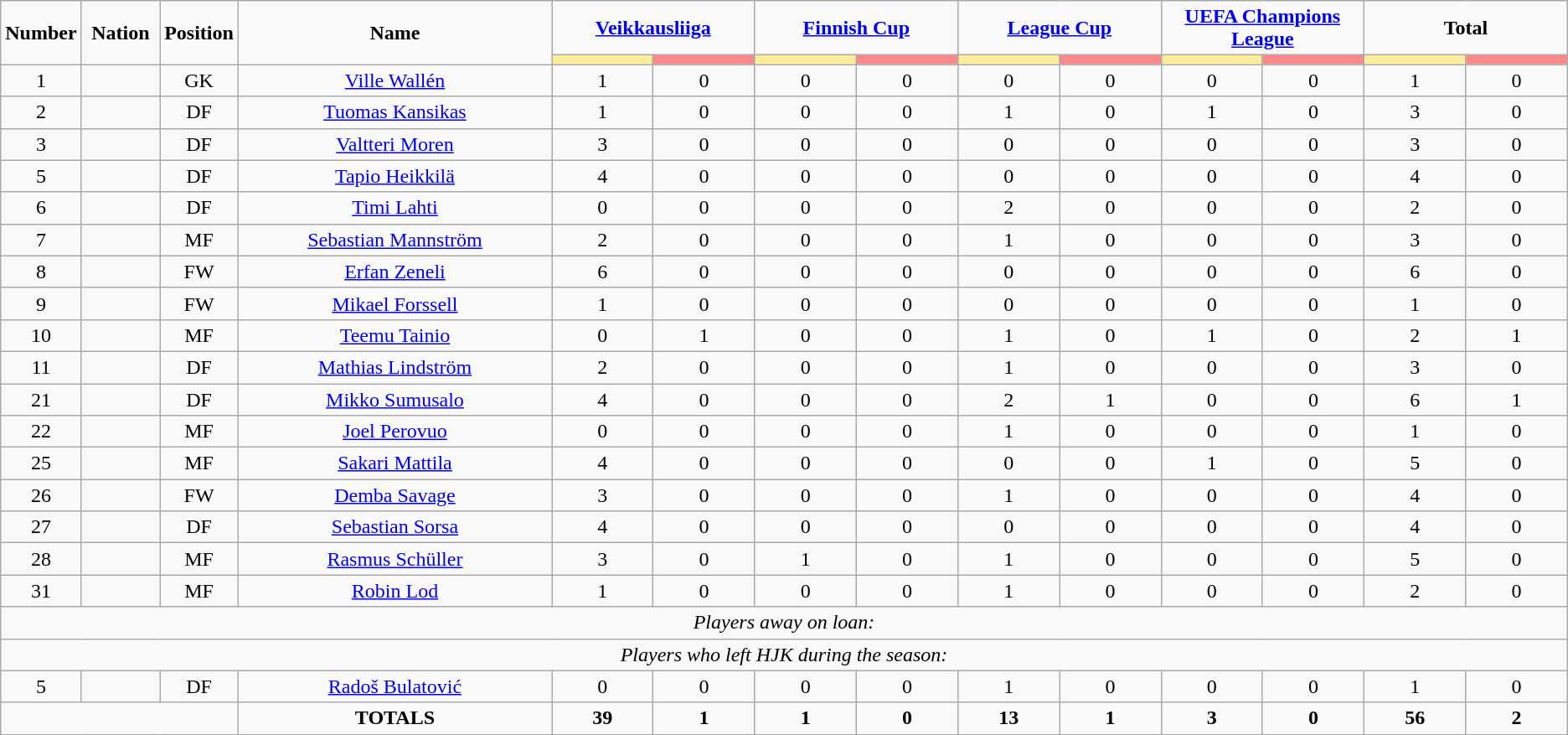<table class="wikitable" style="text-align:center;">
<tr>
<td rowspan=2  style="width:5%; text-align:center;"><strong>Number</strong></td>
<td rowspan=2  style="width:5%; text-align:center;"><strong>Nation</strong></td>
<td rowspan=2  style="width:5%; text-align:center;"><strong>Position</strong></td>
<td rowspan=2  style="width:20%; text-align:center;"><strong>Name</strong></td>
<td colspan=2 style="text-align:center;"><strong><a href='#'>Veikkausliiga</a></strong></td>
<td colspan=2 style="text-align:center;"><strong><a href='#'>Finnish Cup</a></strong></td>
<td colspan=2 style="text-align:center;"><strong><a href='#'>League Cup</a></strong></td>
<td colspan=2 style="text-align:center;"><strong><a href='#'>UEFA Champions League</a></strong></td>
<td colspan=2 style="text-align:center;"><strong>Total</strong></td>
</tr>
<tr>
<th style="width:60px; background:#fe9;"></th>
<th style="width:60px; background:#ff8888;"></th>
<th style="width:60px; background:#fe9;"></th>
<th style="width:60px; background:#ff8888;"></th>
<th style="width:60px; background:#fe9;"></th>
<th style="width:60px; background:#ff8888;"></th>
<th style="width:60px; background:#fe9;"></th>
<th style="width:60px; background:#ff8888;"></th>
<th style="width:60px; background:#fe9;"></th>
<th style="width:60px; background:#ff8888;"></th>
</tr>
<tr>
<td>1</td>
<td></td>
<td>GK</td>
<td><a href='#'>Ville Wallén</a></td>
<td>1</td>
<td>0</td>
<td>0</td>
<td>0</td>
<td>0</td>
<td>0</td>
<td>0</td>
<td>0</td>
<td>1</td>
<td>0</td>
</tr>
<tr>
<td>2</td>
<td></td>
<td>DF</td>
<td><a href='#'>Tuomas Kansikas</a></td>
<td>1</td>
<td>0</td>
<td>0</td>
<td>0</td>
<td>1</td>
<td>0</td>
<td>1</td>
<td>0</td>
<td>3</td>
<td>0</td>
</tr>
<tr>
<td>3</td>
<td></td>
<td>DF</td>
<td><a href='#'>Valtteri Moren</a></td>
<td>3</td>
<td>0</td>
<td>0</td>
<td>0</td>
<td>0</td>
<td>0</td>
<td>0</td>
<td>0</td>
<td>3</td>
<td>0</td>
</tr>
<tr>
<td>5</td>
<td></td>
<td>DF</td>
<td><a href='#'>Tapio Heikkilä</a></td>
<td>4</td>
<td>0</td>
<td>0</td>
<td>0</td>
<td>0</td>
<td>0</td>
<td>0</td>
<td>0</td>
<td>4</td>
<td>0</td>
</tr>
<tr>
<td>6</td>
<td></td>
<td>DF</td>
<td><a href='#'>Timi Lahti</a></td>
<td>0</td>
<td>0</td>
<td>0</td>
<td>0</td>
<td>2</td>
<td>0</td>
<td>0</td>
<td>0</td>
<td>2</td>
<td>0</td>
</tr>
<tr>
<td>7</td>
<td></td>
<td>MF</td>
<td><a href='#'>Sebastian Mannström</a></td>
<td>2</td>
<td>0</td>
<td>0</td>
<td>0</td>
<td>1</td>
<td>0</td>
<td>0</td>
<td>0</td>
<td>3</td>
<td>0</td>
</tr>
<tr>
<td>8</td>
<td></td>
<td>FW</td>
<td><a href='#'>Erfan Zeneli</a></td>
<td>6</td>
<td>0</td>
<td>0</td>
<td>0</td>
<td>0</td>
<td>0</td>
<td>0</td>
<td>0</td>
<td>6</td>
<td>0</td>
</tr>
<tr>
<td>9</td>
<td></td>
<td>FW</td>
<td><a href='#'>Mikael Forssell</a></td>
<td>1</td>
<td>0</td>
<td>0</td>
<td>0</td>
<td>0</td>
<td>0</td>
<td>0</td>
<td>0</td>
<td>1</td>
<td>0</td>
</tr>
<tr>
<td>10</td>
<td></td>
<td>MF</td>
<td><a href='#'>Teemu Tainio</a></td>
<td>0</td>
<td>1</td>
<td>0</td>
<td>0</td>
<td>1</td>
<td>0</td>
<td>1</td>
<td>0</td>
<td>2</td>
<td>1</td>
</tr>
<tr>
<td>11</td>
<td></td>
<td>DF</td>
<td><a href='#'>Mathias Lindström</a></td>
<td>2</td>
<td>0</td>
<td>0</td>
<td>0</td>
<td>1</td>
<td>0</td>
<td>0</td>
<td>0</td>
<td>3</td>
<td>0</td>
</tr>
<tr>
<td>21</td>
<td></td>
<td>DF</td>
<td><a href='#'>Mikko Sumusalo</a></td>
<td>4</td>
<td>0</td>
<td>0</td>
<td>0</td>
<td>2</td>
<td>1</td>
<td>0</td>
<td>0</td>
<td>6</td>
<td>1</td>
</tr>
<tr>
<td>22</td>
<td></td>
<td>MF</td>
<td><a href='#'>Joel Perovuo</a></td>
<td>0</td>
<td>0</td>
<td>0</td>
<td>0</td>
<td>1</td>
<td>0</td>
<td>0</td>
<td>0</td>
<td>1</td>
<td>0</td>
</tr>
<tr>
<td>25</td>
<td></td>
<td>MF</td>
<td><a href='#'>Sakari Mattila</a></td>
<td>4</td>
<td>0</td>
<td>0</td>
<td>0</td>
<td>0</td>
<td>0</td>
<td>1</td>
<td>0</td>
<td>5</td>
<td>0</td>
</tr>
<tr>
<td>26</td>
<td></td>
<td>FW</td>
<td><a href='#'>Demba Savage</a></td>
<td>3</td>
<td>0</td>
<td>0</td>
<td>0</td>
<td>1</td>
<td>0</td>
<td>0</td>
<td>0</td>
<td>4</td>
<td>0</td>
</tr>
<tr>
<td>27</td>
<td></td>
<td>DF</td>
<td><a href='#'>Sebastian Sorsa</a></td>
<td>4</td>
<td>0</td>
<td>0</td>
<td>0</td>
<td>0</td>
<td>0</td>
<td>0</td>
<td>0</td>
<td>4</td>
<td>0</td>
</tr>
<tr>
<td>28</td>
<td></td>
<td>MF</td>
<td><a href='#'>Rasmus Schüller</a></td>
<td>3</td>
<td>0</td>
<td>1</td>
<td>0</td>
<td>1</td>
<td>0</td>
<td>0</td>
<td>0</td>
<td>5</td>
<td>0</td>
</tr>
<tr>
<td>31</td>
<td></td>
<td>MF</td>
<td><a href='#'>Robin Lod</a></td>
<td>1</td>
<td>0</td>
<td>0</td>
<td>0</td>
<td>1</td>
<td>0</td>
<td>0</td>
<td>0</td>
<td>2</td>
<td>0</td>
</tr>
<tr>
<td colspan=14><em>Players away on loan:</em></td>
</tr>
<tr>
<td colspan=14><em>Players who left HJK during the season:</em></td>
</tr>
<tr>
<td>5</td>
<td></td>
<td>DF</td>
<td><a href='#'>Radoš Bulatović</a></td>
<td>0</td>
<td>0</td>
<td>0</td>
<td>0</td>
<td>1</td>
<td>0</td>
<td>0</td>
<td>0</td>
<td>1</td>
<td>0</td>
</tr>
<tr>
<td colspan=3></td>
<td><strong>TOTALS</strong></td>
<td><strong>39</strong></td>
<td><strong>1</strong></td>
<td><strong>1</strong></td>
<td><strong>0</strong></td>
<td><strong>13</strong></td>
<td><strong>1</strong></td>
<td><strong>3</strong></td>
<td><strong>0</strong></td>
<td><strong>56</strong></td>
<td><strong>2</strong></td>
</tr>
</table>
